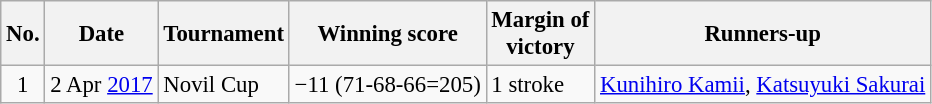<table class="wikitable" style="font-size:95%;">
<tr>
<th>No.</th>
<th>Date</th>
<th>Tournament</th>
<th>Winning score</th>
<th>Margin of<br>victory</th>
<th>Runners-up</th>
</tr>
<tr>
<td align=center>1</td>
<td align=right>2 Apr <a href='#'>2017</a></td>
<td>Novil Cup</td>
<td>−11 (71-68-66=205)</td>
<td>1 stroke</td>
<td> <a href='#'>Kunihiro Kamii</a>,  <a href='#'>Katsuyuki Sakurai</a></td>
</tr>
</table>
